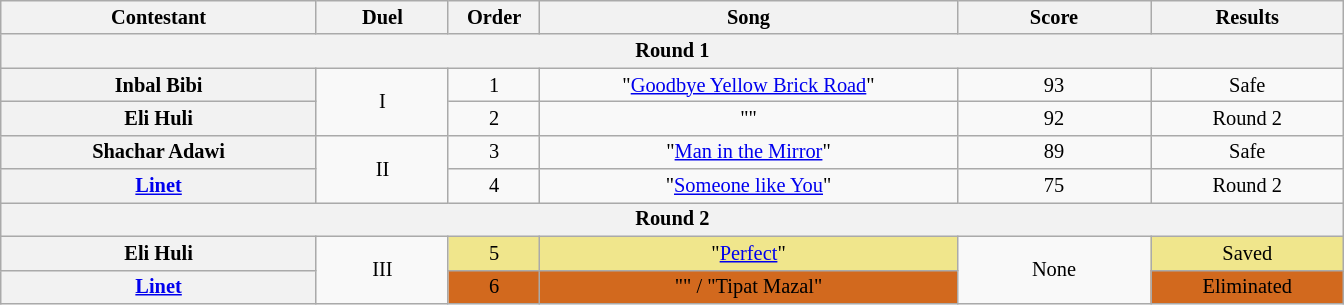<table class="wikitable" style="text-align:center; font-size:85%">
<tr>
<th style="width:15em" scope="col">Contestant</th>
<th style="width:6em" scope="col">Duel</th>
<th style="width:4em" scope="col">Order</th>
<th style="width:20em" scope="col">Song</th>
<th style="width:9em" scope="col">Score</th>
<th style="width:9em" scope="col">Results</th>
</tr>
<tr>
<th colspan="6">Round 1</th>
</tr>
<tr>
<th scope="row">Inbal Bibi</th>
<td rowspan="2">I</td>
<td>1</td>
<td>"<a href='#'>Goodbye Yellow Brick Road</a>"</td>
<td>93</td>
<td>Safe</td>
</tr>
<tr>
<th scope="row">Eli Huli</th>
<td>2</td>
<td>""</td>
<td>92</td>
<td>Round 2</td>
</tr>
<tr>
<th scope="row">Shachar Adawi</th>
<td rowspan="2">II</td>
<td>3</td>
<td>"<a href='#'>Man in the Mirror</a>"</td>
<td>89</td>
<td>Safe</td>
</tr>
<tr>
<th scope="row"><a href='#'>Linet</a></th>
<td>4</td>
<td>"<a href='#'>Someone like You</a>"</td>
<td>75</td>
<td>Round 2</td>
</tr>
<tr>
<th colspan="6">Round 2</th>
</tr>
<tr>
<th scope="row">Eli Huli</th>
<td rowspan="2">III</td>
<td style="background:#F0E68C">5</td>
<td style="background:#F0E68C">"<a href='#'>Perfect</a>"</td>
<td rowspan="2">None</td>
<td style="background:#F0E68C">Saved</td>
</tr>
<tr>
<th scope="row"><a href='#'>Linet</a></th>
<td style="background:#D2691E;">6</td>
<td style="background:#D2691E;">"" / "Tipat Mazal"</td>
<td style="background:#D2691E;">Eliminated</td>
</tr>
</table>
